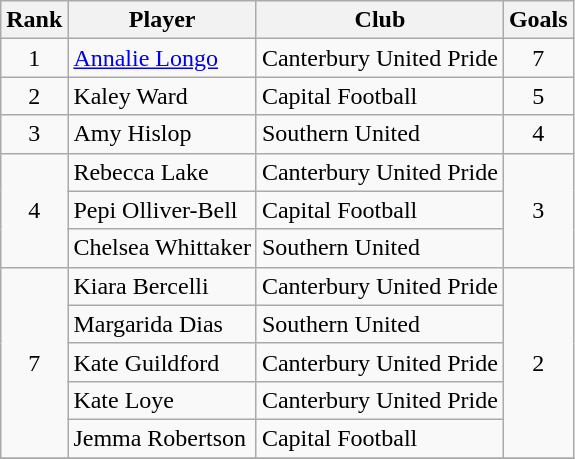<table class="wikitable" style="text-align:center">
<tr>
<th>Rank</th>
<th>Player</th>
<th>Club</th>
<th>Goals</th>
</tr>
<tr>
<td>1</td>
<td align="left"><a href='#'>Annalie Longo</a></td>
<td align="left">Canterbury United Pride</td>
<td>7</td>
</tr>
<tr>
<td rowspan=1>2</td>
<td align="left">Kaley Ward</td>
<td align="left">Capital Football</td>
<td rowspan=1>5</td>
</tr>
<tr>
<td rowspan=1>3</td>
<td align="left">Amy Hislop</td>
<td align="left">Southern United</td>
<td rowspan=1>4</td>
</tr>
<tr>
<td rowspan=3>4</td>
<td align="left">Rebecca Lake</td>
<td align="left">Canterbury United Pride</td>
<td rowspan=3>3</td>
</tr>
<tr>
<td align="left">Pepi Olliver-Bell</td>
<td align="left">Capital Football</td>
</tr>
<tr>
<td align="left">Chelsea Whittaker</td>
<td align="left">Southern United</td>
</tr>
<tr>
<td rowspan=5>7</td>
<td align="left">Kiara Bercelli</td>
<td align="left">Canterbury United Pride</td>
<td rowspan=5>2</td>
</tr>
<tr>
<td align="left">Margarida Dias</td>
<td align="left">Southern United</td>
</tr>
<tr>
<td align="left">Kate Guildford</td>
<td align="left">Canterbury United Pride</td>
</tr>
<tr>
<td align="left">Kate Loye</td>
<td align="left">Canterbury United Pride</td>
</tr>
<tr>
<td align="left">Jemma Robertson</td>
<td align="left">Capital Football</td>
</tr>
<tr>
</tr>
</table>
